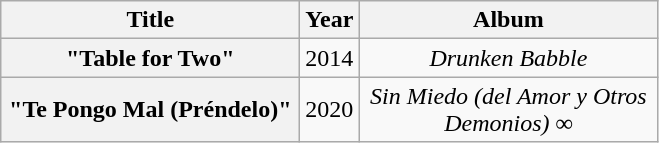<table class="wikitable plainrowheaders" style="text-align:center;">
<tr>
<th scope="col" style="width:12em;">Title</th>
<th scope="col" style="width:1em;">Year</th>
<th scope="col" style="width:12em;">Album</th>
</tr>
<tr>
<th scope="row">"Table for Two"</th>
<td>2014</td>
<td><em>Drunken Babble</em></td>
</tr>
<tr>
<th scope="row">"Te Pongo Mal (Préndelo)"<br></th>
<td>2020</td>
<td><em>Sin Miedo (del Amor y Otros Demonios) ∞</em></td>
</tr>
</table>
